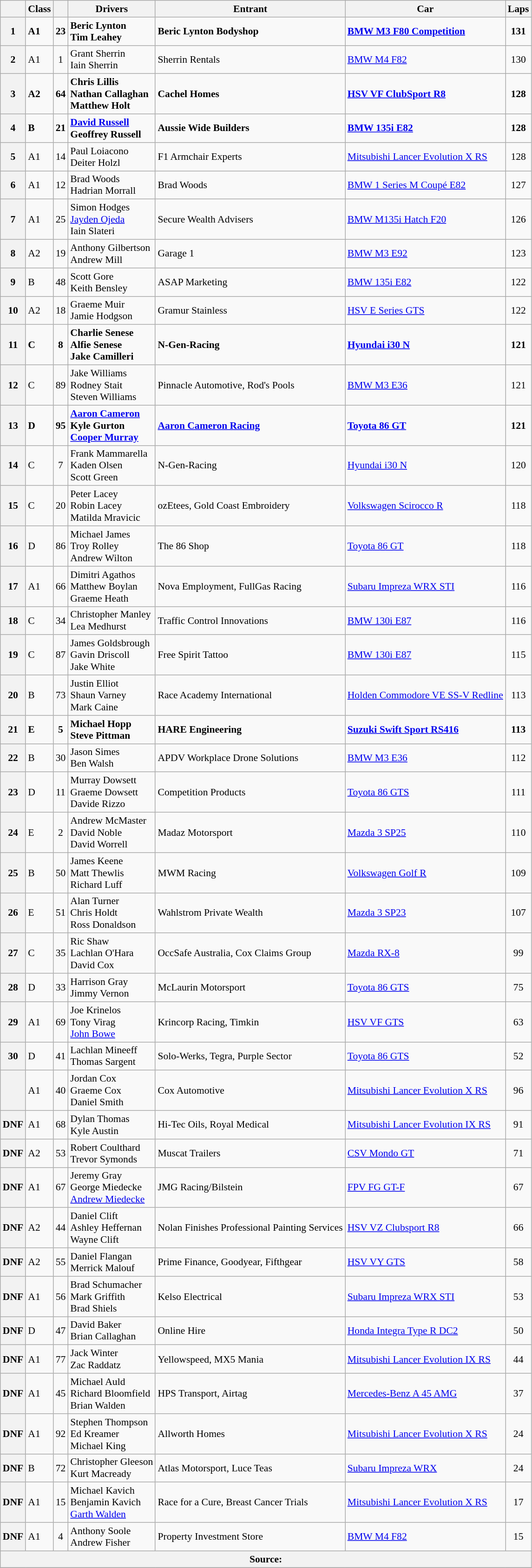<table class="wikitable" style="font-size: 90%;">
<tr>
<th></th>
<th>Class</th>
<th></th>
<th>Drivers</th>
<th>Entrant</th>
<th>Car</th>
<th>Laps</th>
</tr>
<tr style="font-weight: bold">
<th>1</th>
<td>A1</td>
<td align="center">23</td>
<td> Beric Lynton<br> Tim Leahey</td>
<td>Beric Lynton Bodyshop</td>
<td><a href='#'>BMW M3 F80 Competition</a></td>
<td align="center">131</td>
</tr>
<tr>
<th>2</th>
<td>A1</td>
<td align="center">1</td>
<td> Grant Sherrin<br> Iain Sherrin</td>
<td>Sherrin Rentals</td>
<td><a href='#'>BMW M4 F82</a></td>
<td align="center">130</td>
</tr>
<tr style="font-weight: bold">
<th>3</th>
<td>A2</td>
<td align="center">64</td>
<td> Chris Lillis<br> Nathan Callaghan<br> Matthew Holt</td>
<td>Cachel Homes</td>
<td><a href='#'>HSV VF ClubSport R8</a></td>
<td align="center">128</td>
</tr>
<tr style="font-weight: bold">
<th>4</th>
<td>B</td>
<td align="center">21</td>
<td> <a href='#'>David Russell</a><br> Geoffrey Russell</td>
<td>Aussie Wide Builders</td>
<td><a href='#'>BMW 135i E82</a></td>
<td align="center">128</td>
</tr>
<tr>
<th>5</th>
<td>A1</td>
<td align="center">14</td>
<td> Paul Loiacono<br> Deiter Holzl</td>
<td>F1 Armchair Experts</td>
<td><a href='#'>Mitsubishi Lancer Evolution X RS</a></td>
<td align="center">128</td>
</tr>
<tr>
<th>6</th>
<td>A1</td>
<td align="center">12</td>
<td> Brad Woods<br> Hadrian Morrall</td>
<td>Brad Woods</td>
<td><a href='#'>BMW 1 Series M Coupé E82</a></td>
<td align="center">127</td>
</tr>
<tr>
<th>7</th>
<td>A1</td>
<td align="center">25</td>
<td> Simon Hodges<br> <a href='#'>Jayden Ojeda</a><br> Iain Slateri</td>
<td>Secure Wealth Advisers</td>
<td><a href='#'>BMW M135i Hatch F20</a></td>
<td align="center">126</td>
</tr>
<tr>
<th>8</th>
<td>A2</td>
<td align="center">19</td>
<td> Anthony Gilbertson<br> Andrew Mill</td>
<td>Garage 1</td>
<td><a href='#'>BMW M3 E92</a></td>
<td align="center">123</td>
</tr>
<tr>
<th>9</th>
<td>B</td>
<td align="center">48</td>
<td> Scott Gore<br> Keith Bensley</td>
<td>ASAP Marketing</td>
<td><a href='#'>BMW 135i E82</a></td>
<td align="center">122</td>
</tr>
<tr>
<th>10</th>
<td>A2</td>
<td align="center">18</td>
<td> Graeme Muir<br> Jamie Hodgson</td>
<td>Gramur Stainless</td>
<td><a href='#'>HSV E Series GTS</a></td>
<td align="center">122</td>
</tr>
<tr style="font-weight: bold">
<th>11</th>
<td>C</td>
<td align="center">8</td>
<td> Charlie Senese<br> Alfie Senese<br> Jake Camilleri</td>
<td>N-Gen-Racing</td>
<td><a href='#'>Hyundai i30 N</a></td>
<td align="center">121</td>
</tr>
<tr>
<th>12</th>
<td>C</td>
<td align="center">89</td>
<td> Jake Williams<br> Rodney Stait<br> Steven Williams</td>
<td>Pinnacle Automotive, Rod's Pools</td>
<td><a href='#'>BMW M3 E36</a></td>
<td align="center">121</td>
</tr>
<tr style="font-weight: bold">
<th>13</th>
<td>D</td>
<td align="center">95</td>
<td> <a href='#'>Aaron Cameron</a><br> Kyle Gurton<br> <a href='#'>Cooper Murray</a></td>
<td><a href='#'>Aaron Cameron Racing</a></td>
<td><a href='#'>Toyota 86 GT</a></td>
<td align="center">121</td>
</tr>
<tr>
<th>14</th>
<td>C</td>
<td align="center">7</td>
<td> Frank Mammarella<br> Kaden Olsen<br> Scott Green</td>
<td>N-Gen-Racing</td>
<td><a href='#'>Hyundai i30 N</a></td>
<td align="center">120</td>
</tr>
<tr>
<th>15</th>
<td>C</td>
<td align="center">20</td>
<td> Peter Lacey<br> Robin Lacey<br> Matilda Mravicic</td>
<td>ozEtees, Gold Coast Embroidery</td>
<td><a href='#'>Volkswagen Scirocco R</a></td>
<td align="center">118</td>
</tr>
<tr>
<th>16</th>
<td>D</td>
<td align="center">86</td>
<td> Michael James<br> Troy Rolley<br> Andrew Wilton</td>
<td>The 86 Shop</td>
<td><a href='#'>Toyota 86 GT</a></td>
<td align="center">118</td>
</tr>
<tr>
<th>17</th>
<td>A1</td>
<td align="center">66</td>
<td> Dimitri Agathos<br> Matthew Boylan<br> Graeme Heath</td>
<td>Nova Employment, FullGas Racing</td>
<td><a href='#'>Subaru Impreza WRX STI</a></td>
<td align="center">116</td>
</tr>
<tr>
<th>18</th>
<td>C</td>
<td align="center">34</td>
<td> Christopher Manley<br> Lea Medhurst</td>
<td>Traffic Control Innovations</td>
<td><a href='#'>BMW 130i E87</a></td>
<td align="center">116</td>
</tr>
<tr>
<th>19</th>
<td>C</td>
<td align="center">87</td>
<td> James Goldsbrough<br> Gavin Driscoll<br> Jake White</td>
<td>Free Spirit Tattoo</td>
<td><a href='#'>BMW 130i E87</a></td>
<td align="center">115</td>
</tr>
<tr>
<th>20</th>
<td>B</td>
<td align="center">73</td>
<td> Justin Elliot<br> Shaun Varney<br> Mark Caine</td>
<td>Race Academy International</td>
<td><a href='#'>Holden Commodore VE SS-V Redline</a></td>
<td align="center">113</td>
</tr>
<tr style="font-weight: bold">
<th>21</th>
<td>E</td>
<td align="center">5</td>
<td> Michael Hopp<br> Steve Pittman</td>
<td>HARE Engineering</td>
<td><a href='#'>Suzuki Swift Sport RS416</a></td>
<td align="center">113</td>
</tr>
<tr>
<th>22</th>
<td>B</td>
<td align="center">30</td>
<td> Jason Simes<br> Ben Walsh</td>
<td>APDV Workplace Drone Solutions</td>
<td><a href='#'>BMW M3 E36</a></td>
<td align="center">112</td>
</tr>
<tr>
<th>23</th>
<td>D</td>
<td align="center">11</td>
<td> Murray Dowsett<br> Graeme Dowsett<br> Davide Rizzo</td>
<td>Competition Products</td>
<td><a href='#'>Toyota 86 GTS</a></td>
<td align="center">111</td>
</tr>
<tr>
<th>24</th>
<td>E</td>
<td align="center">2</td>
<td> Andrew McMaster<br> David Noble<br> David Worrell</td>
<td>Madaz Motorsport</td>
<td><a href='#'>Mazda 3 SP25</a></td>
<td align="center">110</td>
</tr>
<tr>
<th>25</th>
<td>B</td>
<td align="center">50</td>
<td> James Keene<br> Matt Thewlis<br> Richard Luff</td>
<td>MWM Racing</td>
<td><a href='#'>Volkswagen Golf R</a></td>
<td align="center">109</td>
</tr>
<tr>
<th>26</th>
<td>E</td>
<td align="center">51</td>
<td> Alan Turner<br> Chris Holdt<br> Ross Donaldson</td>
<td>Wahlstrom Private Wealth</td>
<td><a href='#'>Mazda 3 SP23</a></td>
<td align="center">107</td>
</tr>
<tr>
<th>27</th>
<td>C</td>
<td align="center">35</td>
<td> Ric Shaw<br> Lachlan O'Hara<br> David Cox</td>
<td>OccSafe Australia, Cox Claims Group</td>
<td><a href='#'>Mazda RX-8</a></td>
<td align="center">99</td>
</tr>
<tr>
<th>28</th>
<td>D</td>
<td align="center">33</td>
<td> Harrison Gray<br> Jimmy Vernon</td>
<td>McLaurin Motorsport</td>
<td><a href='#'>Toyota 86 GTS</a></td>
<td align="center">75</td>
</tr>
<tr>
<th>29</th>
<td>A1</td>
<td align="center">69</td>
<td> Joe Krinelos<br> Tony Virag<br> <a href='#'>John Bowe</a></td>
<td>Krincorp Racing, Timkin</td>
<td><a href='#'>HSV VF GTS</a></td>
<td align="center">63</td>
</tr>
<tr>
<th>30</th>
<td>D</td>
<td align="center">41</td>
<td> Lachlan Mineeff<br> Thomas Sargent</td>
<td>Solo-Werks, Tegra, Purple Sector</td>
<td><a href='#'>Toyota 86 GTS</a></td>
<td align="center">52</td>
</tr>
<tr>
<th></th>
<td>A1</td>
<td align="center">40</td>
<td> Jordan Cox<br> Graeme Cox<br> Daniel Smith</td>
<td>Cox Automotive</td>
<td><a href='#'>Mitsubishi Lancer Evolution X RS</a></td>
<td align="center">96</td>
</tr>
<tr>
<th>DNF</th>
<td>A1</td>
<td align="center">68</td>
<td> Dylan Thomas<br> Kyle Austin</td>
<td>Hi-Tec Oils, Royal Medical</td>
<td><a href='#'>Mitsubishi Lancer Evolution IX RS</a></td>
<td align="center">91</td>
</tr>
<tr>
<th>DNF</th>
<td>A2</td>
<td align="center">53</td>
<td> Robert Coulthard<br> Trevor Symonds</td>
<td>Muscat Trailers</td>
<td><a href='#'>CSV Mondo GT</a></td>
<td align="center">71</td>
</tr>
<tr>
<th>DNF</th>
<td>A1</td>
<td align="center">67</td>
<td> Jeremy Gray<br> George Miedecke<br> <a href='#'>Andrew Miedecke</a></td>
<td>JMG Racing/Bilstein</td>
<td><a href='#'>FPV FG GT-F</a></td>
<td align="center">67</td>
</tr>
<tr>
<th>DNF</th>
<td>A2</td>
<td align="center">44</td>
<td> Daniel Clift<br> Ashley Heffernan<br> Wayne Clift</td>
<td>Nolan Finishes Professional Painting Services</td>
<td><a href='#'>HSV VZ Clubsport R8</a></td>
<td align="center">66</td>
</tr>
<tr>
<th>DNF</th>
<td>A2</td>
<td align="center">55</td>
<td> Daniel Flangan<br> Merrick Malouf</td>
<td>Prime Finance, Goodyear, Fifthgear</td>
<td><a href='#'>HSV VY GTS</a></td>
<td align="center">58</td>
</tr>
<tr>
<th>DNF</th>
<td>A1</td>
<td align="center">56</td>
<td> Brad Schumacher<br> Mark Griffith<br> Brad Shiels</td>
<td>Kelso Electrical</td>
<td><a href='#'>Subaru Impreza WRX STI</a></td>
<td align="center">53</td>
</tr>
<tr>
<th>DNF</th>
<td>D</td>
<td align="center">47</td>
<td> David Baker<br> Brian Callaghan</td>
<td>Online Hire</td>
<td><a href='#'>Honda Integra Type R DC2</a></td>
<td align="center">50</td>
</tr>
<tr>
<th>DNF</th>
<td>A1</td>
<td align="center">77</td>
<td> Jack Winter<br> Zac Raddatz</td>
<td>Yellowspeed, MX5 Mania</td>
<td><a href='#'>Mitsubishi Lancer Evolution IX RS</a></td>
<td align="center">44</td>
</tr>
<tr>
<th>DNF</th>
<td>A1</td>
<td align="center">45</td>
<td> Michael Auld<br> Richard Bloomfield<br> Brian Walden</td>
<td>HPS Transport, Airtag</td>
<td><a href='#'>Mercedes-Benz A 45 AMG</a></td>
<td align="center">37</td>
</tr>
<tr>
<th>DNF</th>
<td>A1</td>
<td align="center">92</td>
<td> Stephen Thompson<br> Ed Kreamer<br> Michael King</td>
<td>Allworth Homes</td>
<td><a href='#'>Mitsubishi Lancer Evolution X RS</a></td>
<td align="center">24</td>
</tr>
<tr>
<th>DNF</th>
<td>B</td>
<td align="center">72</td>
<td> Christopher Gleeson<br> Kurt Macready</td>
<td>Atlas Motorsport, Luce Teas</td>
<td><a href='#'>Subaru Impreza WRX</a></td>
<td align="center">24</td>
</tr>
<tr>
<th>DNF</th>
<td>A1</td>
<td align="center">15</td>
<td> Michael Kavich<br> Benjamin Kavich<br> <a href='#'>Garth Walden</a></td>
<td>Race for a Cure, Breast Cancer Trials</td>
<td><a href='#'>Mitsubishi Lancer Evolution X RS</a></td>
<td align="center">17</td>
</tr>
<tr>
<th>DNF</th>
<td>A1</td>
<td align="center">4</td>
<td> Anthony Soole<br> Andrew Fisher</td>
<td>Property Investment Store</td>
<td><a href='#'>BMW M4 F82</a></td>
<td align="center">15</td>
</tr>
<tr>
<th colspan="7">Source:</th>
</tr>
<tr>
</tr>
</table>
